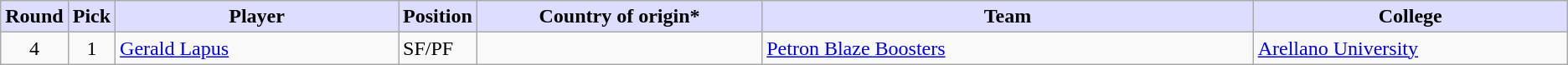<table class="wikitable sortable sortable">
<tr>
<th style="background:#ddf; width:1%;">Round</th>
<th style="background:#ddf; width:1%;">Pick</th>
<th style="background:#ddf; width:20%;">Player</th>
<th style="background:#ddf; width:1%;">Position</th>
<th style="background:#ddf; width:20%;">Country of origin*</th>
<th style="background:#ddf; width:35%;">Team</th>
<th style="background:#ddf; width:25%;">College</th>
</tr>
<tr>
<td align=center>4</td>
<td align=center>1</td>
<td><a href='#'>Gerald Lapus</a></td>
<td>SF/PF</td>
<td></td>
<td><a href='#'>Petron Blaze Boosters</a></td>
<td><a href='#'>Arellano University</a></td>
</tr>
</table>
